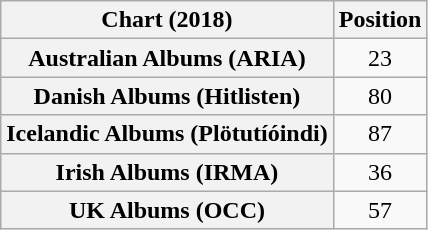<table class="wikitable sortable plainrowheaders" style="text-align:center">
<tr>
<th scope="col">Chart (2018)</th>
<th scope="col">Position</th>
</tr>
<tr>
<th scope="row">Australian Albums (ARIA)</th>
<td>23</td>
</tr>
<tr>
<th scope="row">Danish Albums (Hitlisten)</th>
<td>80</td>
</tr>
<tr>
<th scope="row">Icelandic Albums (Plötutíóindi)</th>
<td>87</td>
</tr>
<tr>
<th scope="row">Irish Albums (IRMA)</th>
<td>36</td>
</tr>
<tr>
<th scope="row">UK Albums (OCC)</th>
<td>57</td>
</tr>
</table>
